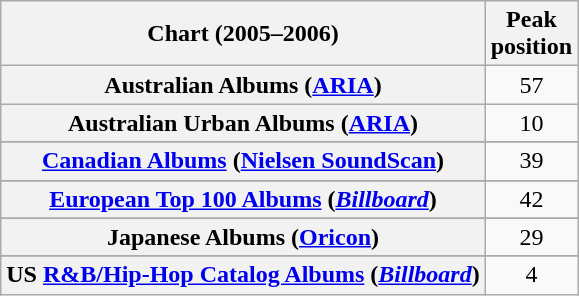<table class="wikitable sortable plainrowheaders" style="text-align:center">
<tr>
<th>Chart (2005–2006)</th>
<th>Peak<br>position</th>
</tr>
<tr>
<th scope="row">Australian Albums (<a href='#'>ARIA</a>)</th>
<td align="center">57</td>
</tr>
<tr>
<th scope="row">Australian Urban Albums (<a href='#'>ARIA</a>)</th>
<td align="center">10</td>
</tr>
<tr>
</tr>
<tr>
</tr>
<tr>
<th scope="row"><a href='#'>Canadian Albums</a> (<a href='#'>Nielsen SoundScan</a>)</th>
<td align="center">39</td>
</tr>
<tr>
</tr>
<tr>
<th scope="row"><a href='#'>European Top 100 Albums</a> (<em><a href='#'>Billboard</a></em>)</th>
<td align="center">42</td>
</tr>
<tr>
</tr>
<tr>
</tr>
<tr>
</tr>
<tr>
<th scope="row">Japanese Albums (<a href='#'>Oricon</a>)</th>
<td align="center">29</td>
</tr>
<tr>
</tr>
<tr>
</tr>
<tr>
</tr>
<tr>
</tr>
<tr>
</tr>
<tr>
</tr>
<tr>
</tr>
<tr>
<th scope="row">US <a href='#'>R&B/Hip-Hop Catalog Albums</a> (<a href='#'><em>Billboard</em></a>)</th>
<td style="text-align:center;">4</td>
</tr>
</table>
